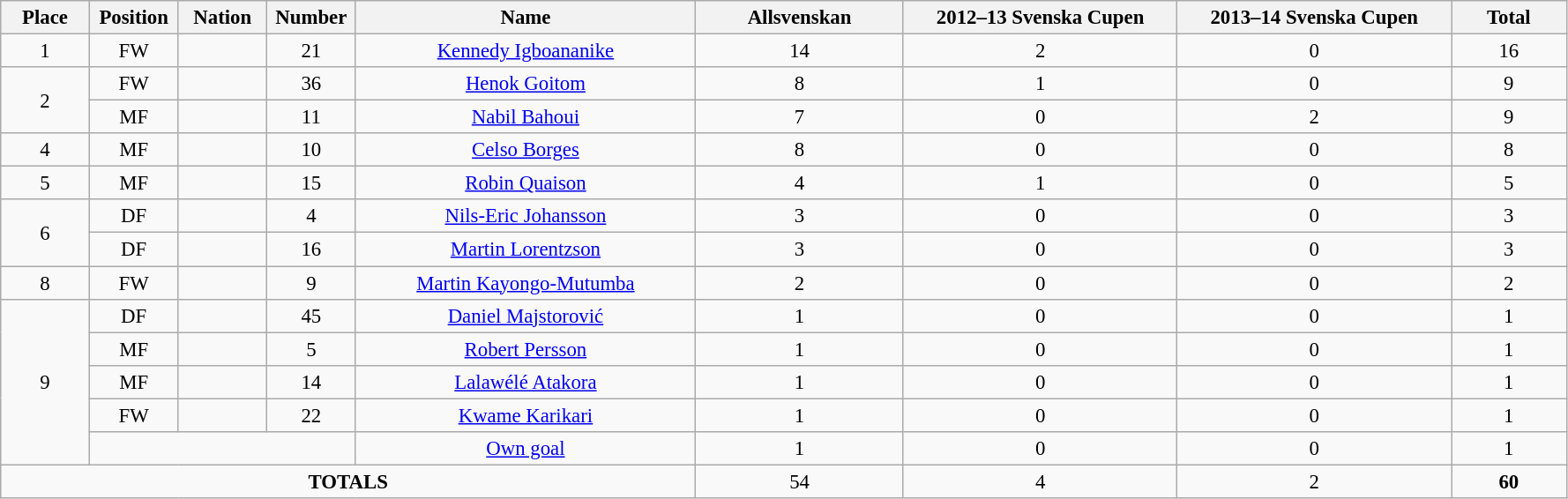<table class="wikitable" style="font-size: 95%; text-align: center;">
<tr>
<th width=60>Place</th>
<th width=60>Position</th>
<th width=60>Nation</th>
<th width=60>Number</th>
<th width=250>Name</th>
<th width=150>Allsvenskan</th>
<th width=200>2012–13 Svenska Cupen</th>
<th width=200>2013–14 Svenska Cupen</th>
<th width=80><strong>Total</strong></th>
</tr>
<tr>
<td>1</td>
<td>FW</td>
<td></td>
<td>21</td>
<td><a href='#'>Kennedy Igboananike</a></td>
<td>14</td>
<td>2</td>
<td>0</td>
<td>16</td>
</tr>
<tr>
<td rowspan="2">2</td>
<td>FW</td>
<td></td>
<td>36</td>
<td><a href='#'>Henok Goitom</a></td>
<td>8</td>
<td>1</td>
<td>0</td>
<td>9</td>
</tr>
<tr>
<td>MF</td>
<td></td>
<td>11</td>
<td><a href='#'>Nabil Bahoui</a></td>
<td>7</td>
<td>0</td>
<td>2</td>
<td>9</td>
</tr>
<tr>
<td>4</td>
<td>MF</td>
<td></td>
<td>10</td>
<td><a href='#'>Celso Borges</a></td>
<td>8</td>
<td>0</td>
<td>0</td>
<td>8</td>
</tr>
<tr>
<td>5</td>
<td>MF</td>
<td></td>
<td>15</td>
<td><a href='#'>Robin Quaison</a></td>
<td>4</td>
<td>1</td>
<td>0</td>
<td>5</td>
</tr>
<tr>
<td rowspan="2">6</td>
<td>DF</td>
<td></td>
<td>4</td>
<td><a href='#'>Nils-Eric Johansson</a></td>
<td>3</td>
<td>0</td>
<td>0</td>
<td>3</td>
</tr>
<tr>
<td>DF</td>
<td></td>
<td>16</td>
<td><a href='#'>Martin Lorentzson</a></td>
<td>3</td>
<td>0</td>
<td>0</td>
<td>3</td>
</tr>
<tr>
<td>8</td>
<td>FW</td>
<td></td>
<td>9</td>
<td><a href='#'>Martin Kayongo-Mutumba</a></td>
<td>2</td>
<td>0</td>
<td>0</td>
<td>2</td>
</tr>
<tr>
<td rowspan="5">9</td>
<td>DF</td>
<td></td>
<td>45</td>
<td><a href='#'>Daniel Majstorović</a></td>
<td>1</td>
<td>0</td>
<td>0</td>
<td>1</td>
</tr>
<tr>
<td>MF</td>
<td></td>
<td>5</td>
<td><a href='#'>Robert Persson</a></td>
<td>1</td>
<td>0</td>
<td>0</td>
<td>1</td>
</tr>
<tr>
<td>MF</td>
<td></td>
<td>14</td>
<td><a href='#'>Lalawélé Atakora</a></td>
<td>1</td>
<td>0</td>
<td>0</td>
<td>1</td>
</tr>
<tr>
<td>FW</td>
<td></td>
<td>22</td>
<td><a href='#'>Kwame Karikari</a></td>
<td>1</td>
<td>0</td>
<td>0</td>
<td>1</td>
</tr>
<tr>
<td colspan="3"></td>
<td><a href='#'>Own goal</a></td>
<td>1</td>
<td>0</td>
<td>0</td>
<td>1</td>
</tr>
<tr>
<td colspan="5"><strong>TOTALS</strong></td>
<td>54</td>
<td>4</td>
<td>2</td>
<td><strong>60</strong></td>
</tr>
</table>
